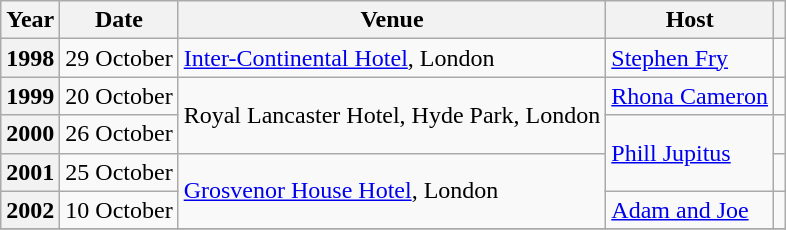<table class="wikitable">
<tr>
<th scope="col">Year</th>
<th scope="col">Date</th>
<th scope="col">Venue</th>
<th scope="col">Host</th>
<th scope="col"></th>
</tr>
<tr>
<th>1998</th>
<td scope="row">29 October</td>
<td><a href='#'>Inter-Continental Hotel</a>, London</td>
<td><a href='#'>Stephen Fry</a></td>
<td></td>
</tr>
<tr>
<th>1999</th>
<td scope="row">20 October</td>
<td rowspan="2">Royal Lancaster Hotel, Hyde Park, London</td>
<td><a href='#'>Rhona Cameron</a></td>
<td></td>
</tr>
<tr>
<th>2000</th>
<td scope="row">26 October</td>
<td rowspan="2"><a href='#'>Phill Jupitus</a></td>
<td></td>
</tr>
<tr>
<th>2001</th>
<td scope="row">25 October</td>
<td rowspan="2"><a href='#'>Grosvenor House Hotel</a>, London</td>
<td></td>
</tr>
<tr>
<th>2002</th>
<td scope="row">10 October</td>
<td><a href='#'>Adam and Joe</a></td>
<td></td>
</tr>
<tr>
</tr>
</table>
